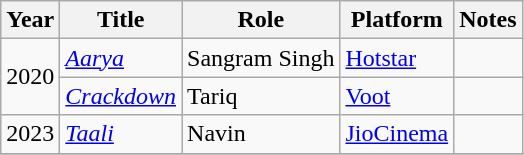<table class="wikitable">
<tr>
<th>Year</th>
<th>Title</th>
<th>Role</th>
<th>Platform</th>
<th>Notes</th>
</tr>
<tr>
<td rowspan="2">2020</td>
<td><em><a href='#'>Aarya</a></em></td>
<td>Sangram Singh</td>
<td><a href='#'>Hotstar</a></td>
<td></td>
</tr>
<tr>
<td><em><a href='#'>Crackdown</a></em></td>
<td>Tariq</td>
<td><a href='#'>Voot</a></td>
<td></td>
</tr>
<tr>
<td>2023</td>
<td><em><a href='#'>Taali</a></em></td>
<td>Navin</td>
<td><a href='#'>JioCinema</a></td>
<td></td>
</tr>
<tr>
</tr>
</table>
